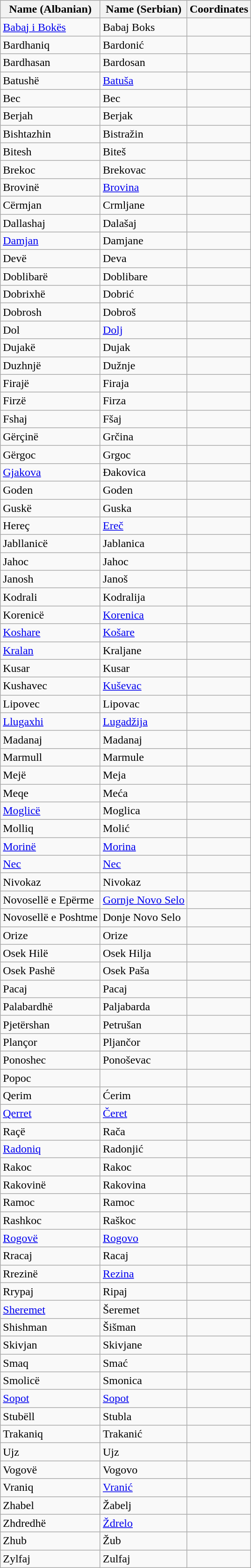<table class="wikitable sortable">
<tr>
<th>Name (Albanian)</th>
<th>Name (Serbian)</th>
<th>Coordinates</th>
</tr>
<tr>
<td><a href='#'>Babaj i Bokës</a></td>
<td>Babaj Boks</td>
<td></td>
</tr>
<tr>
<td>Bardhaniq</td>
<td>Bardonić</td>
<td></td>
</tr>
<tr>
<td>Bardhasan</td>
<td>Bardosan</td>
<td></td>
</tr>
<tr>
<td>Batushë</td>
<td><a href='#'>Batuša</a></td>
<td></td>
</tr>
<tr>
<td>Bec</td>
<td>Bec</td>
<td></td>
</tr>
<tr>
<td>Berjah</td>
<td>Berjak</td>
<td></td>
</tr>
<tr>
<td>Bishtazhin</td>
<td>Bistražin</td>
<td></td>
</tr>
<tr>
<td>Bitesh</td>
<td>Biteš</td>
<td></td>
</tr>
<tr>
<td>Brekoc</td>
<td>Brekovac</td>
<td></td>
</tr>
<tr>
<td>Brovinë</td>
<td><a href='#'>Brovina</a></td>
<td></td>
</tr>
<tr>
<td>Cërmjan</td>
<td>Crmljane</td>
<td></td>
</tr>
<tr>
<td>Dallashaj</td>
<td>Dalašaj</td>
<td></td>
</tr>
<tr>
<td><a href='#'>Damjan</a></td>
<td>Damjane</td>
<td></td>
</tr>
<tr>
<td>Devë</td>
<td>Deva</td>
<td></td>
</tr>
<tr>
<td>Doblibarë</td>
<td>Doblibare</td>
<td></td>
</tr>
<tr>
<td>Dobrixhë</td>
<td>Dobrić</td>
<td></td>
</tr>
<tr>
<td>Dobrosh</td>
<td>Dobroš</td>
<td></td>
</tr>
<tr>
<td>Dol</td>
<td><a href='#'>Dolj</a></td>
<td></td>
</tr>
<tr>
<td>Dujakë</td>
<td>Dujak</td>
<td></td>
</tr>
<tr>
<td>Duzhnjë</td>
<td>Dužnje</td>
<td></td>
</tr>
<tr>
<td>Firajë</td>
<td>Firaja</td>
<td></td>
</tr>
<tr>
<td>Firzë</td>
<td>Firza</td>
<td></td>
</tr>
<tr>
<td>Fshaj</td>
<td>Fšaj</td>
<td></td>
</tr>
<tr>
<td>Gërçinë</td>
<td>Grčina</td>
<td></td>
</tr>
<tr>
<td>Gërgoc</td>
<td>Grgoc</td>
<td></td>
</tr>
<tr>
<td><a href='#'>Gjakova</a></td>
<td>Ðakovica</td>
<td></td>
</tr>
<tr>
<td>Goden</td>
<td>Goden</td>
<td></td>
</tr>
<tr>
<td>Guskë</td>
<td>Guska</td>
<td></td>
</tr>
<tr>
<td>Hereç</td>
<td><a href='#'>Ereč</a></td>
<td></td>
</tr>
<tr>
<td>Jabllanicë</td>
<td>Jablanica</td>
<td></td>
</tr>
<tr>
<td>Jahoc</td>
<td>Jahoc</td>
<td></td>
</tr>
<tr>
<td>Janosh</td>
<td>Janoš</td>
<td></td>
</tr>
<tr>
<td>Kodrali</td>
<td>Kodralija</td>
<td></td>
</tr>
<tr>
<td>Korenicë</td>
<td><a href='#'>Korenica</a></td>
<td></td>
</tr>
<tr>
<td><a href='#'>Koshare</a></td>
<td><a href='#'>Košare</a></td>
<td></td>
</tr>
<tr>
<td><a href='#'>Kralan</a></td>
<td>Kraljane</td>
<td></td>
</tr>
<tr>
<td>Kusar</td>
<td>Kusar</td>
<td></td>
</tr>
<tr>
<td>Kushavec</td>
<td><a href='#'>Kuševac</a></td>
<td></td>
</tr>
<tr>
<td>Lipovec</td>
<td>Lipovac</td>
<td></td>
</tr>
<tr>
<td><a href='#'>Llugaxhi</a></td>
<td><a href='#'>Lugadžija</a></td>
<td></td>
</tr>
<tr>
<td>Madanaj</td>
<td>Madanaj</td>
<td></td>
</tr>
<tr>
<td>Marmull</td>
<td>Marmule</td>
<td></td>
</tr>
<tr>
<td>Mejë</td>
<td>Meja</td>
<td></td>
</tr>
<tr>
<td>Meqe</td>
<td>Meća</td>
<td></td>
</tr>
<tr>
<td><a href='#'>Moglicë</a></td>
<td>Moglica</td>
<td></td>
</tr>
<tr>
<td>Molliq</td>
<td>Molić</td>
<td></td>
</tr>
<tr>
<td><a href='#'>Morinë</a></td>
<td><a href='#'>Morina</a></td>
<td></td>
</tr>
<tr>
<td><a href='#'>Nec</a></td>
<td><a href='#'>Nec</a></td>
<td></td>
</tr>
<tr>
<td>Nivokaz</td>
<td>Nivokaz</td>
<td></td>
</tr>
<tr>
<td>Novosellë e Epërme</td>
<td><a href='#'>Gornje Novo Selo</a></td>
<td></td>
</tr>
<tr>
<td>Novosellë e Poshtme</td>
<td>Donje Novo Selo</td>
<td></td>
</tr>
<tr>
<td>Orize</td>
<td>Orize</td>
<td></td>
</tr>
<tr>
<td>Osek Hilë</td>
<td>Osek Hilja</td>
<td></td>
</tr>
<tr>
<td>Osek Pashë</td>
<td>Osek Paša</td>
<td></td>
</tr>
<tr>
<td>Pacaj</td>
<td>Pacaj</td>
<td></td>
</tr>
<tr>
<td>Palabardhë</td>
<td>Paljabarda</td>
<td></td>
</tr>
<tr>
<td>Pjetërshan</td>
<td>Petrušan</td>
<td></td>
</tr>
<tr>
<td>Plançor</td>
<td>Pljančor</td>
<td></td>
</tr>
<tr>
<td>Ponoshec</td>
<td>Ponoševac</td>
<td></td>
</tr>
<tr>
<td>Popoc</td>
<td></td>
<td></td>
</tr>
<tr>
<td>Qerim</td>
<td>Ćerim</td>
<td></td>
</tr>
<tr>
<td><a href='#'>Qerret</a></td>
<td><a href='#'>Čeret</a></td>
<td></td>
</tr>
<tr>
<td>Raçë</td>
<td>Rača</td>
<td></td>
</tr>
<tr>
<td><a href='#'>Radoniq</a></td>
<td>Radonjić</td>
<td></td>
</tr>
<tr>
<td>Rakoc</td>
<td>Rakoc</td>
<td></td>
</tr>
<tr>
<td>Rakovinë</td>
<td>Rakovina</td>
<td></td>
</tr>
<tr>
<td>Ramoc</td>
<td>Ramoc</td>
<td></td>
</tr>
<tr>
<td>Rashkoc</td>
<td>Raškoc</td>
<td></td>
</tr>
<tr>
<td><a href='#'>Rogovë</a></td>
<td><a href='#'>Rogovo</a></td>
<td></td>
</tr>
<tr>
<td>Rracaj</td>
<td>Racaj</td>
<td></td>
</tr>
<tr>
<td>Rrezinë</td>
<td><a href='#'>Rezina</a></td>
<td></td>
</tr>
<tr>
<td>Rrypaj</td>
<td>Ripaj</td>
<td></td>
</tr>
<tr>
<td><a href='#'>Sheremet</a></td>
<td>Šeremet</td>
<td></td>
</tr>
<tr>
<td>Shishman</td>
<td>Šišman</td>
<td></td>
</tr>
<tr>
<td>Skivjan</td>
<td>Skivjane</td>
<td></td>
</tr>
<tr>
<td>Smaq</td>
<td>Smać</td>
<td></td>
</tr>
<tr>
<td>Smolicë</td>
<td>Smonica</td>
<td></td>
</tr>
<tr>
<td><a href='#'>Sopot</a></td>
<td><a href='#'>Sopot</a></td>
<td></td>
</tr>
<tr>
<td>Stubëll</td>
<td>Stubla</td>
<td></td>
</tr>
<tr>
<td>Trakaniq</td>
<td>Trakanić</td>
<td></td>
</tr>
<tr>
<td>Ujz</td>
<td>Ujz</td>
<td></td>
</tr>
<tr>
<td>Vogovë</td>
<td>Vogovo</td>
<td></td>
</tr>
<tr>
<td>Vraniq</td>
<td><a href='#'>Vranić</a></td>
<td></td>
</tr>
<tr>
<td>Zhabel</td>
<td>Žabelj</td>
<td></td>
</tr>
<tr>
<td>Zhdredhë</td>
<td><a href='#'>Ždrelo</a></td>
<td></td>
</tr>
<tr>
<td>Zhub</td>
<td>Žub</td>
<td></td>
</tr>
<tr>
<td>Zylfaj</td>
<td>Zulfaj</td>
<td></td>
</tr>
</table>
